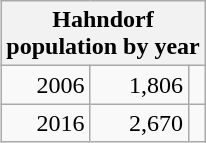<table class="wikitable mw-collapsible" style="float:right; clear:left; margin:10px; text-size:60%; text-align:right;">
<tr>
<th style="text-align:center;" colspan="3"><strong>Hahndorf<br>population by year</strong></th>
</tr>
<tr>
<td>2006</td>
<td>1,806</td>
<td></td>
</tr>
<tr>
<td>2016</td>
<td>2,670</td>
<td></td>
</tr>
</table>
